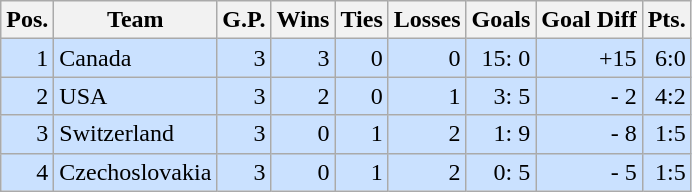<table class="wikitable">
<tr>
<th>Pos.</th>
<th>Team</th>
<th>G.P.</th>
<th>Wins</th>
<th>Ties</th>
<th>Losses</th>
<th>Goals</th>
<th>Goal Diff</th>
<th>Pts.</th>
</tr>
<tr bgcolor="#CAE1FF" align="right">
<td>1</td>
<td align="left"> Canada</td>
<td>3</td>
<td>3</td>
<td>0</td>
<td>0</td>
<td>15: 0</td>
<td>+15</td>
<td>6:0</td>
</tr>
<tr bgcolor="#CAE1FF" align="right">
<td>2</td>
<td align="left"> USA</td>
<td>3</td>
<td>2</td>
<td>0</td>
<td>1</td>
<td>3: 5</td>
<td>- 2</td>
<td>4:2</td>
</tr>
<tr bgcolor="#CAE1FF" align="right">
<td>3</td>
<td align="left"> Switzerland</td>
<td>3</td>
<td>0</td>
<td>1</td>
<td>2</td>
<td>1: 9</td>
<td>- 8</td>
<td>1:5</td>
</tr>
<tr bgcolor="#CAE1FF" align="right">
<td>4</td>
<td align="left"> Czechoslovakia</td>
<td>3</td>
<td>0</td>
<td>1</td>
<td>2</td>
<td>0: 5</td>
<td>- 5</td>
<td>1:5</td>
</tr>
</table>
